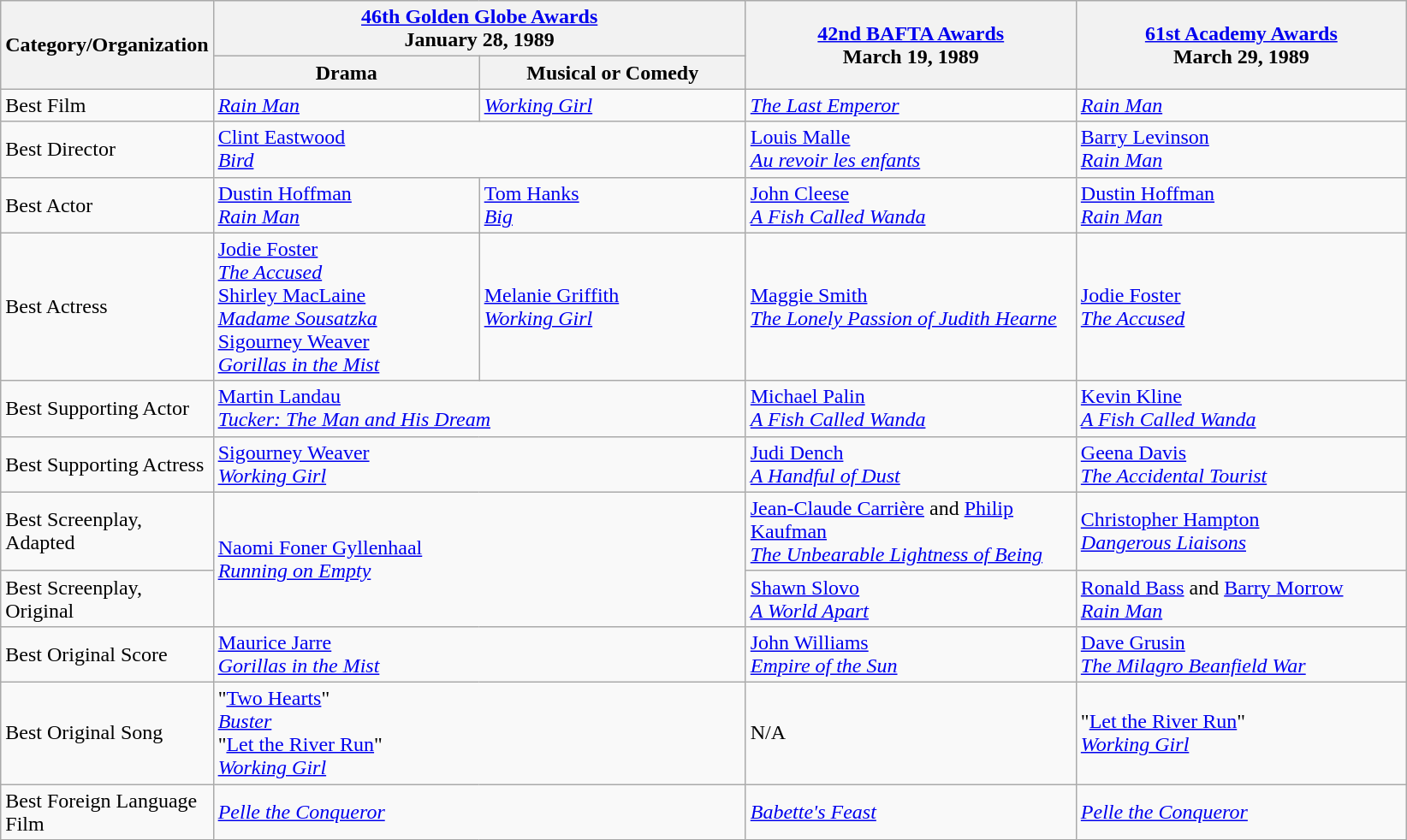<table class="wikitable">
<tr>
<th rowspan="2" style="width:20px;">Category/Organization</th>
<th colspan="2" style="width:250px;"><a href='#'>46th Golden Globe Awards</a><br>January 28, 1989</th>
<th rowspan="2" style="width:250px;"><a href='#'>42nd BAFTA Awards</a><br>March 19, 1989</th>
<th rowspan="2" style="width:250px;"><a href='#'>61st Academy Awards</a><br>March 29, 1989</th>
</tr>
<tr>
<th width=200>Drama</th>
<th style="width:200px;">Musical or Comedy</th>
</tr>
<tr>
<td>Best Film</td>
<td><em><a href='#'>Rain Man</a></em></td>
<td><em><a href='#'>Working Girl</a></em></td>
<td><em><a href='#'>The Last Emperor</a></em></td>
<td><em><a href='#'>Rain Man</a></em></td>
</tr>
<tr>
<td>Best Director</td>
<td colspan="2"><a href='#'>Clint Eastwood</a><br><em><a href='#'>Bird</a></em></td>
<td><a href='#'>Louis Malle</a><br><em><a href='#'>Au revoir les enfants</a></em></td>
<td><a href='#'>Barry Levinson</a><br><em><a href='#'>Rain Man</a></em></td>
</tr>
<tr>
<td>Best Actor</td>
<td><a href='#'>Dustin Hoffman</a><br><em><a href='#'>Rain Man</a></em></td>
<td><a href='#'>Tom Hanks</a><br><em><a href='#'>Big</a></em></td>
<td><a href='#'>John Cleese</a><br><em><a href='#'>A Fish Called Wanda</a></em></td>
<td><a href='#'>Dustin Hoffman</a><br><em><a href='#'>Rain Man</a></em></td>
</tr>
<tr>
<td>Best Actress</td>
<td><a href='#'>Jodie Foster</a><br><em><a href='#'>The Accused</a></em><br><a href='#'>Shirley MacLaine</a><br><em><a href='#'>Madame Sousatzka</a></em><br><a href='#'>Sigourney Weaver</a><br><em><a href='#'>Gorillas in the Mist</a></em></td>
<td><a href='#'>Melanie Griffith</a><br><em><a href='#'>Working Girl</a></em></td>
<td><a href='#'>Maggie Smith</a><br><em><a href='#'>The Lonely Passion of Judith Hearne</a></em></td>
<td><a href='#'>Jodie Foster</a><br><em><a href='#'>The Accused</a></em></td>
</tr>
<tr>
<td>Best Supporting Actor</td>
<td colspan="2"><a href='#'>Martin Landau</a><br><em><a href='#'>Tucker: The Man and His Dream</a></em></td>
<td><a href='#'>Michael Palin</a><br><em><a href='#'>A Fish Called Wanda</a></em></td>
<td><a href='#'>Kevin Kline</a><br><em><a href='#'>A Fish Called Wanda</a></em></td>
</tr>
<tr>
<td>Best Supporting Actress</td>
<td colspan="2"><a href='#'>Sigourney Weaver</a><br><em><a href='#'>Working Girl</a></em></td>
<td><a href='#'>Judi Dench</a><br><em><a href='#'>A Handful of Dust</a></em></td>
<td><a href='#'>Geena Davis</a><br><em><a href='#'>The Accidental Tourist</a></em></td>
</tr>
<tr>
<td>Best Screenplay, Adapted</td>
<td colspan="2" rowspan="2"><a href='#'>Naomi Foner Gyllenhaal</a><br><em><a href='#'>Running on Empty</a></em></td>
<td><a href='#'>Jean-Claude Carrière</a> and <a href='#'>Philip Kaufman</a><br><em><a href='#'>The Unbearable Lightness of Being</a></em></td>
<td><a href='#'>Christopher Hampton</a><br><em><a href='#'>Dangerous Liaisons</a></em></td>
</tr>
<tr>
<td>Best Screenplay, Original</td>
<td><a href='#'>Shawn Slovo</a><br><a href='#'><em>A World Apart</em></a></td>
<td><a href='#'>Ronald Bass</a> and <a href='#'>Barry Morrow</a><br><em><a href='#'>Rain Man</a></em></td>
</tr>
<tr>
<td>Best Original Score</td>
<td colspan="2"><a href='#'>Maurice Jarre</a><br><em><a href='#'>Gorillas in the Mist</a></em></td>
<td><a href='#'>John Williams</a><br><em><a href='#'>Empire of the Sun</a></em></td>
<td><a href='#'>Dave Grusin</a><br><em><a href='#'>The Milagro Beanfield War</a></em></td>
</tr>
<tr>
<td>Best Original Song</td>
<td colspan="2">"<a href='#'>Two Hearts</a>"<br><em><a href='#'>Buster</a></em><br>"<a href='#'>Let the River Run</a>"<br><em><a href='#'>Working Girl</a></em></td>
<td>N/A</td>
<td>"<a href='#'>Let the River Run</a>"<br><em><a href='#'>Working Girl</a></em></td>
</tr>
<tr>
<td>Best Foreign Language Film</td>
<td colspan="2"><em><a href='#'>Pelle the Conqueror</a></em></td>
<td><em><a href='#'>Babette's Feast</a></em></td>
<td><em><a href='#'>Pelle the Conqueror</a></em></td>
</tr>
</table>
